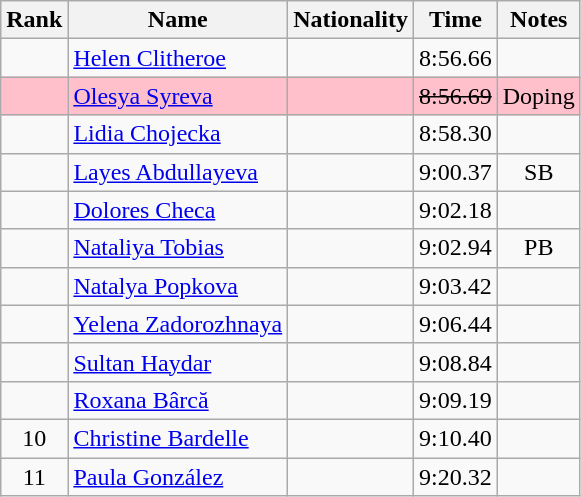<table class="wikitable sortable" style="text-align:center">
<tr>
<th>Rank</th>
<th>Name</th>
<th>Nationality</th>
<th>Time</th>
<th>Notes</th>
</tr>
<tr>
<td></td>
<td align=left><a href='#'>Helen Clitheroe</a></td>
<td align=left></td>
<td>8:56.66</td>
<td></td>
</tr>
<tr bgcolor=pink>
<td></td>
<td align=left><a href='#'>Olesya Syreva</a></td>
<td align=left></td>
<td><s>8:56.69 </s></td>
<td>Doping</td>
</tr>
<tr>
<td></td>
<td align=left><a href='#'>Lidia Chojecka</a></td>
<td align=left></td>
<td>8:58.30</td>
<td></td>
</tr>
<tr>
<td></td>
<td align=left><a href='#'>Layes Abdullayeva</a></td>
<td align=left></td>
<td>9:00.37</td>
<td>SB</td>
</tr>
<tr>
<td></td>
<td align=left><a href='#'>Dolores Checa</a></td>
<td align=left></td>
<td>9:02.18</td>
<td></td>
</tr>
<tr>
<td></td>
<td align=left><a href='#'>Nataliya Tobias</a></td>
<td align=left></td>
<td>9:02.94</td>
<td>PB</td>
</tr>
<tr>
<td></td>
<td align=left><a href='#'>Natalya Popkova</a></td>
<td align=left></td>
<td>9:03.42</td>
<td></td>
</tr>
<tr>
<td></td>
<td align=left><a href='#'>Yelena Zadorozhnaya</a></td>
<td align=left></td>
<td>9:06.44</td>
<td></td>
</tr>
<tr>
<td></td>
<td align=left><a href='#'>Sultan Haydar</a></td>
<td align=left></td>
<td>9:08.84</td>
<td></td>
</tr>
<tr>
<td></td>
<td align=left><a href='#'>Roxana Bârcă</a></td>
<td align=left></td>
<td>9:09.19</td>
<td></td>
</tr>
<tr>
<td>10</td>
<td align=left><a href='#'>Christine Bardelle</a></td>
<td align=left></td>
<td>9:10.40</td>
<td></td>
</tr>
<tr>
<td>11</td>
<td align=left><a href='#'>Paula González</a></td>
<td align=left></td>
<td>9:20.32</td>
<td></td>
</tr>
</table>
